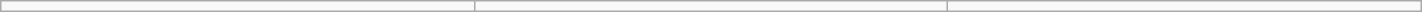<table class="wikitable" style="width:75%;">
<tr>
<td></td>
<td></td>
<td></td>
</tr>
</table>
